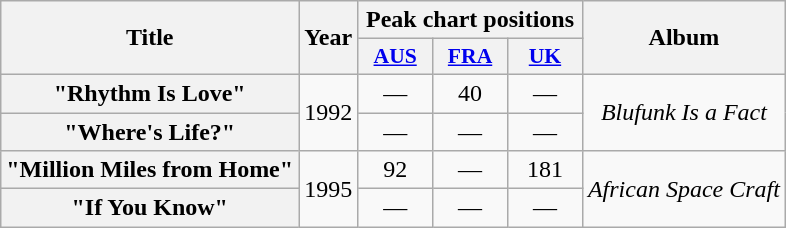<table class="wikitable plainrowheaders" style="text-align:center;">
<tr>
<th scope="col" rowspan="2">Title</th>
<th scope="col" rowspan="2">Year</th>
<th scope="col" colspan="3">Peak chart positions</th>
<th scope="col" rowspan="2">Album</th>
</tr>
<tr>
<th scope="col" style="width:3em;font-size:90%;"><a href='#'>AUS</a><br></th>
<th scope="col" style="width:3em;font-size:90%;"><a href='#'>FRA</a><br></th>
<th scope="col" style="width:3em;font-size:90%;"><a href='#'>UK</a><br></th>
</tr>
<tr>
<th scope="row">"Rhythm Is Love"</th>
<td rowspan="2">1992</td>
<td>—</td>
<td>40</td>
<td>—</td>
<td rowspan="2"><em>Blufunk Is a Fact</em></td>
</tr>
<tr>
<th scope="row">"Where's Life?"</th>
<td>—</td>
<td>—</td>
<td>—</td>
</tr>
<tr>
<th scope="row">"Million Miles from Home"</th>
<td rowspan="2">1995</td>
<td>92</td>
<td>—</td>
<td>181</td>
<td rowspan="2"><em>African Space Craft</em></td>
</tr>
<tr>
<th scope="row">"If You Know"</th>
<td>—</td>
<td>—</td>
<td>—</td>
</tr>
</table>
